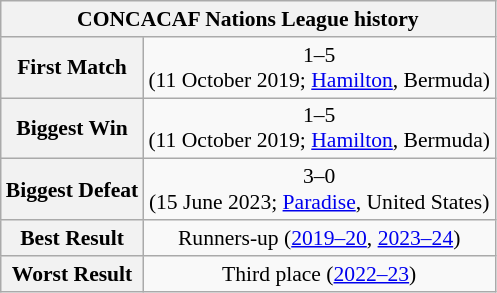<table class="wikitable collapsible collapsed" style="text-align: center; font-size:90%">
<tr>
<th colspan=2>CONCACAF Nations League history</th>
</tr>
<tr>
<th>First Match</th>
<td> 1–5 <br> (11 October 2019; <a href='#'>Hamilton</a>, Bermuda)</td>
</tr>
<tr>
<th>Biggest Win</th>
<td> 1–5 <br> (11 October 2019; <a href='#'>Hamilton</a>, Bermuda)</td>
</tr>
<tr>
<th>Biggest Defeat</th>
<td> 3–0 <br> (15 June 2023; <a href='#'>Paradise</a>, United States)</td>
</tr>
<tr>
<th>Best Result</th>
<td>Runners-up (<a href='#'>2019–20</a>, <a href='#'>2023–24</a>)</td>
</tr>
<tr>
<th>Worst Result</th>
<td>Third place (<a href='#'>2022–23</a>)</td>
</tr>
</table>
